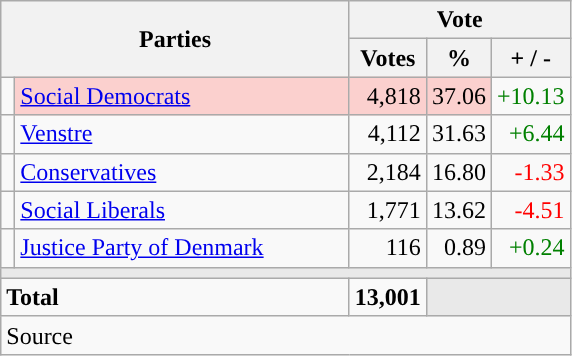<table class="wikitable" style="text-align:right;">
<tr>
<th style="text-align:centre;" rowspan="2" colspan="2" width="225">Parties</th>
<th colspan="3">Vote</th>
</tr>
<tr>
<th width="15">Votes</th>
<th width="15">%</th>
<th width="15">+ / -</th>
</tr>
<tr>
<td width="2" style="color:inherit;background:"></td>
<td bgcolor=#fbd0ce  align="left"><a href='#'>Social Democrats</a></td>
<td bgcolor=#fbd0ce>4,818</td>
<td bgcolor=#fbd0ce>37.06</td>
<td style=color:green;>+10.13</td>
</tr>
<tr>
<td width="2" style="color:inherit;background:"></td>
<td align="left"><a href='#'>Venstre</a></td>
<td>4,112</td>
<td>31.63</td>
<td style=color:green;>+6.44</td>
</tr>
<tr>
<td width="2" style="color:inherit;background:"></td>
<td align="left"><a href='#'>Conservatives</a></td>
<td>2,184</td>
<td>16.80</td>
<td style=color:red;>-1.33</td>
</tr>
<tr>
<td width="2" style="color:inherit;background:"></td>
<td align="left"><a href='#'>Social Liberals</a></td>
<td>1,771</td>
<td>13.62</td>
<td style=color:red;>-4.51</td>
</tr>
<tr>
<td width="2" style="color:inherit;background:"></td>
<td align="left"><a href='#'>Justice Party of Denmark</a></td>
<td>116</td>
<td>0.89</td>
<td style=color:green;>+0.24</td>
</tr>
<tr>
<td colspan="7" bgcolor="#E9E9E9"></td>
</tr>
<tr>
<td align="left" colspan="2"><strong>Total</strong></td>
<td><strong>13,001</strong></td>
<td bgcolor="#E9E9E9" colspan="2"></td>
</tr>
<tr>
<td align="left" colspan="6">Source</td>
</tr>
</table>
